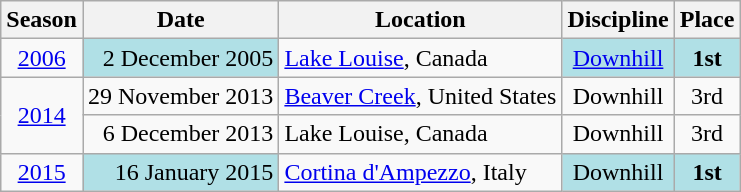<table class=wikitable style="text-align:center">
<tr>
<th>Season</th>
<th>Date</th>
<th>Location</th>
<th>Discipline</th>
<th>Place</th>
</tr>
<tr>
<td><a href='#'>2006</a></td>
<td align=right bgcolor="#BOEOE6">2 December 2005</td>
<td align=left> <a href='#'>Lake Louise</a>, Canada</td>
<td bgcolor="#BOEOE6"><a href='#'>Downhill</a></td>
<td bgcolor="#BOEOE6"><strong>1st</strong></td>
</tr>
<tr>
<td rowspan=2><a href='#'>2014</a></td>
<td align=right>29 November 2013</td>
<td align=left> <a href='#'>Beaver Creek</a>, United States</td>
<td>Downhill</td>
<td>3rd</td>
</tr>
<tr>
<td align=right>6 December 2013</td>
<td align=left> Lake Louise, Canada</td>
<td>Downhill</td>
<td>3rd</td>
</tr>
<tr>
<td><a href='#'>2015</a></td>
<td align=right bgcolor="#BOEOE6">16 January 2015</td>
<td align=left> <a href='#'>Cortina d'Ampezzo</a>, Italy</td>
<td bgcolor="#BOEOE6">Downhill</td>
<td bgcolor="#BOEOE6"><strong>1st</strong></td>
</tr>
</table>
